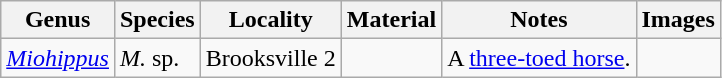<table class="wikitable" align="center">
<tr>
<th>Genus</th>
<th>Species</th>
<th>Locality</th>
<th><strong>Material</strong></th>
<th>Notes</th>
<th>Images</th>
</tr>
<tr>
<td><em><a href='#'>Miohippus</a></em></td>
<td><em>M.</em> sp.</td>
<td>Brooksville 2</td>
<td></td>
<td>A <a href='#'>three-toed horse</a>.</td>
<td></td>
</tr>
</table>
